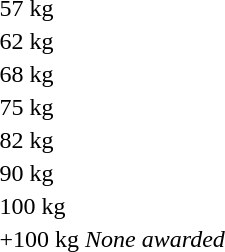<table>
<tr>
<td rowspan=2>57 kg</td>
<td rowspan=2></td>
<td rowspan=2></td>
<td></td>
</tr>
<tr>
<td></td>
</tr>
<tr>
<td rowspan=2>62 kg</td>
<td rowspan=2></td>
<td rowspan=2></td>
<td></td>
</tr>
<tr>
<td></td>
</tr>
<tr>
<td rowspan=2>68 kg</td>
<td rowspan=2></td>
<td rowspan=2></td>
<td></td>
</tr>
<tr>
<td></td>
</tr>
<tr>
<td rowspan=2>75 kg</td>
<td rowspan=2></td>
<td rowspan=2></td>
<td></td>
</tr>
<tr>
<td></td>
</tr>
<tr>
<td rowspan=2>82 kg</td>
<td rowspan=2></td>
<td rowspan=2></td>
<td></td>
</tr>
<tr>
<td></td>
</tr>
<tr>
<td rowspan=2>90 kg</td>
<td rowspan=2></td>
<td rowspan=2></td>
<td></td>
</tr>
<tr>
<td></td>
</tr>
<tr>
<td rowspan=2>100 kg</td>
<td rowspan=2></td>
<td rowspan=2></td>
<td></td>
</tr>
<tr>
<td></td>
</tr>
<tr>
<td rowspan=2>+100 kg</td>
<td rowspan=2><em>None awarded</em></td>
<td rowspan=2></td>
<td></td>
</tr>
<tr>
<td></td>
</tr>
</table>
